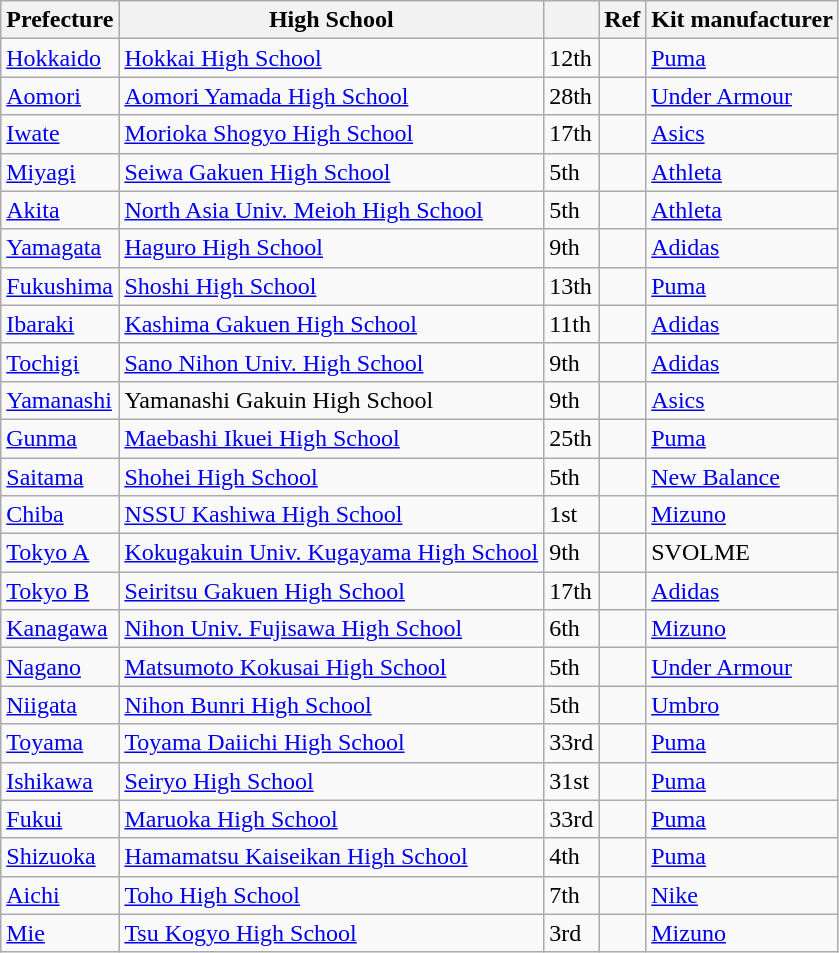<table class = "wikitable" style = "text-align:left">
<tr>
<th>Prefecture</th>
<th>High School</th>
<th></th>
<th>Ref</th>
<th>Kit manufacturer </th>
</tr>
<tr>
<td><a href='#'>Hokkaido</a></td>
<td><a href='#'>Hokkai High School</a></td>
<td>12th</td>
<td></td>
<td> <a href='#'>Puma</a></td>
</tr>
<tr>
<td><a href='#'>Aomori</a></td>
<td><a href='#'>Aomori Yamada High School</a></td>
<td>28th</td>
<td></td>
<td> <a href='#'>Under Armour</a></td>
</tr>
<tr>
<td><a href='#'>Iwate</a></td>
<td><a href='#'>Morioka Shogyo High School</a></td>
<td>17th</td>
<td></td>
<td> <a href='#'>Asics</a></td>
</tr>
<tr>
<td><a href='#'>Miyagi</a></td>
<td><a href='#'>Seiwa Gakuen High School</a></td>
<td>5th</td>
<td></td>
<td> <a href='#'>Athleta</a></td>
</tr>
<tr>
<td><a href='#'>Akita</a></td>
<td><a href='#'>North Asia Univ. Meioh High School</a></td>
<td>5th</td>
<td></td>
<td> <a href='#'>Athleta</a></td>
</tr>
<tr>
<td><a href='#'>Yamagata</a></td>
<td><a href='#'>Haguro High School</a></td>
<td>9th</td>
<td></td>
<td> <a href='#'>Adidas</a></td>
</tr>
<tr>
<td><a href='#'>Fukushima</a></td>
<td><a href='#'>Shoshi High School</a></td>
<td>13th</td>
<td></td>
<td> <a href='#'>Puma</a></td>
</tr>
<tr>
<td><a href='#'>Ibaraki</a></td>
<td><a href='#'>Kashima Gakuen High School</a></td>
<td>11th</td>
<td></td>
<td> <a href='#'>Adidas</a></td>
</tr>
<tr>
<td><a href='#'>Tochigi</a></td>
<td><a href='#'>Sano Nihon Univ. High School</a></td>
<td>9th</td>
<td></td>
<td> <a href='#'>Adidas</a></td>
</tr>
<tr>
<td><a href='#'>Yamanashi</a></td>
<td>Yamanashi Gakuin High School</td>
<td>9th</td>
<td></td>
<td> <a href='#'>Asics</a></td>
</tr>
<tr>
<td><a href='#'>Gunma</a></td>
<td><a href='#'>Maebashi Ikuei High School</a></td>
<td>25th</td>
<td></td>
<td> <a href='#'>Puma</a></td>
</tr>
<tr>
<td><a href='#'>Saitama</a></td>
<td><a href='#'>Shohei High School</a></td>
<td>5th</td>
<td></td>
<td> <a href='#'>New Balance</a></td>
</tr>
<tr>
<td><a href='#'>Chiba</a></td>
<td><a href='#'>NSSU Kashiwa High School</a></td>
<td>1st</td>
<td></td>
<td> <a href='#'>Mizuno</a></td>
</tr>
<tr>
<td><a href='#'>Tokyo A</a></td>
<td><a href='#'>Kokugakuin Univ. Kugayama High School</a></td>
<td>9th</td>
<td></td>
<td> SVOLME</td>
</tr>
<tr>
<td><a href='#'>Tokyo B</a></td>
<td><a href='#'>Seiritsu Gakuen High School</a></td>
<td>17th</td>
<td></td>
<td> <a href='#'>Adidas</a></td>
</tr>
<tr>
<td><a href='#'>Kanagawa</a></td>
<td><a href='#'>Nihon Univ. Fujisawa High School</a></td>
<td>6th</td>
<td></td>
<td> <a href='#'>Mizuno</a></td>
</tr>
<tr>
<td><a href='#'>Nagano</a></td>
<td><a href='#'>Matsumoto Kokusai High School</a></td>
<td>5th</td>
<td></td>
<td> <a href='#'>Under Armour</a></td>
</tr>
<tr>
<td><a href='#'>Niigata</a></td>
<td><a href='#'>Nihon Bunri High School</a></td>
<td>5th</td>
<td></td>
<td> <a href='#'>Umbro</a></td>
</tr>
<tr>
<td><a href='#'>Toyama</a></td>
<td><a href='#'>Toyama Daiichi High School</a></td>
<td>33rd</td>
<td></td>
<td> <a href='#'>Puma</a></td>
</tr>
<tr>
<td><a href='#'>Ishikawa</a></td>
<td><a href='#'>Seiryo High School</a></td>
<td>31st</td>
<td></td>
<td> <a href='#'>Puma</a></td>
</tr>
<tr>
<td><a href='#'>Fukui</a></td>
<td><a href='#'>Maruoka High School</a></td>
<td>33rd</td>
<td></td>
<td> <a href='#'>Puma</a></td>
</tr>
<tr>
<td><a href='#'>Shizuoka</a></td>
<td><a href='#'>Hamamatsu Kaiseikan High School</a></td>
<td>4th</td>
<td></td>
<td> <a href='#'>Puma</a></td>
</tr>
<tr>
<td><a href='#'>Aichi</a></td>
<td><a href='#'>Toho High School</a></td>
<td>7th</td>
<td></td>
<td> <a href='#'>Nike</a></td>
</tr>
<tr>
<td><a href='#'>Mie</a></td>
<td><a href='#'>Tsu Kogyo High School</a></td>
<td>3rd</td>
<td></td>
<td> <a href='#'>Mizuno</a></td>
</tr>
</table>
